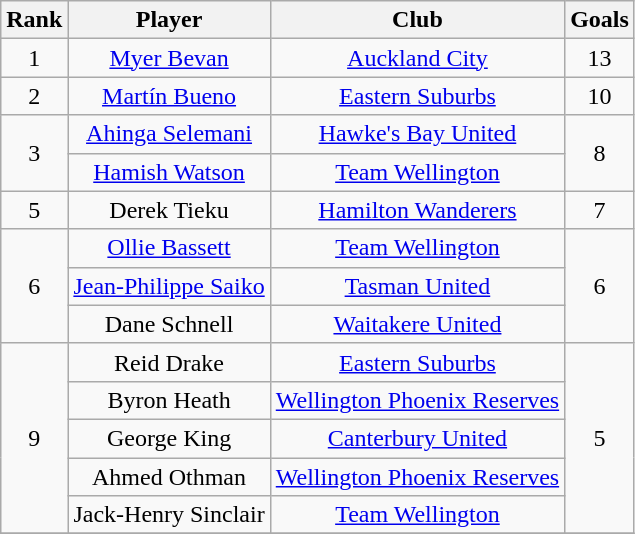<table class="wikitable" style="text-align:center">
<tr>
<th>Rank</th>
<th>Player</th>
<th>Club</th>
<th>Goals</th>
</tr>
<tr>
<td>1</td>
<td><a href='#'>Myer Bevan</a></td>
<td><a href='#'>Auckland City</a></td>
<td>13</td>
</tr>
<tr>
<td>2</td>
<td><a href='#'>Martín Bueno</a></td>
<td><a href='#'>Eastern Suburbs</a></td>
<td>10</td>
</tr>
<tr>
<td rowspan=2>3</td>
<td><a href='#'>Ahinga Selemani</a></td>
<td><a href='#'>Hawke's Bay United</a></td>
<td rowspan=2>8</td>
</tr>
<tr>
<td><a href='#'>Hamish Watson</a></td>
<td><a href='#'>Team Wellington</a></td>
</tr>
<tr>
<td>5</td>
<td>Derek Tieku</td>
<td><a href='#'>Hamilton Wanderers</a></td>
<td>7</td>
</tr>
<tr>
<td rowspan=3>6</td>
<td><a href='#'>Ollie Bassett</a></td>
<td><a href='#'>Team Wellington</a></td>
<td rowspan=3>6</td>
</tr>
<tr>
<td><a href='#'>Jean-Philippe Saiko</a></td>
<td><a href='#'>Tasman United</a></td>
</tr>
<tr>
<td>Dane Schnell</td>
<td><a href='#'>Waitakere United</a></td>
</tr>
<tr>
<td rowspan=5>9</td>
<td>Reid Drake</td>
<td><a href='#'>Eastern Suburbs</a></td>
<td rowspan=5>5</td>
</tr>
<tr>
<td>Byron Heath</td>
<td><a href='#'>Wellington Phoenix Reserves</a></td>
</tr>
<tr>
<td>George King</td>
<td><a href='#'>Canterbury United</a></td>
</tr>
<tr>
<td>Ahmed Othman</td>
<td><a href='#'>Wellington Phoenix Reserves</a></td>
</tr>
<tr>
<td>Jack-Henry Sinclair</td>
<td><a href='#'>Team Wellington</a></td>
</tr>
<tr>
</tr>
</table>
